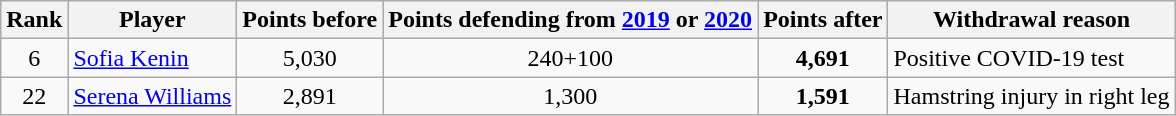<table class="wikitable sortable">
<tr>
<th>Rank</th>
<th>Player</th>
<th>Points before</th>
<th>Points defending from <a href='#'>2019</a> or <a href='#'>2020</a></th>
<th>Points after</th>
<th>Withdrawal reason</th>
</tr>
<tr>
<td style="text-align:center;">6</td>
<td> <a href='#'>Sofia Kenin</a></td>
<td style="text-align:center;">5,030</td>
<td style="text-align:center;">240+100</td>
<td style="text-align:center;"><strong>4,691</strong></td>
<td>Positive COVID-19 test</td>
</tr>
<tr>
<td style="text-align:center;">22</td>
<td> <a href='#'>Serena Williams</a></td>
<td style="text-align:center;">2,891</td>
<td style="text-align:center;">1,300</td>
<td style="text-align:center;"><strong>1,591</strong></td>
<td>Hamstring injury in right leg</td>
</tr>
</table>
